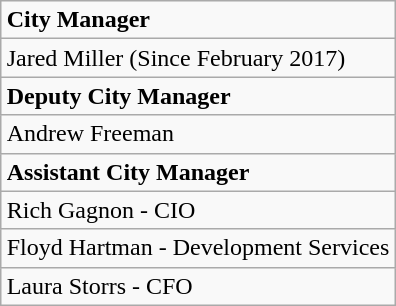<table class="wikitable" style="margin:auto;">
<tr>
<td><strong>City Manager</strong></td>
</tr>
<tr>
<td>Jared Miller (Since February 2017)</td>
</tr>
<tr>
<td><strong>Deputy City Manager</strong></td>
</tr>
<tr>
<td>Andrew Freeman</td>
</tr>
<tr>
<td><strong>Assistant City Manager</strong></td>
</tr>
<tr>
<td>Rich Gagnon - CIO</td>
</tr>
<tr>
<td>Floyd Hartman - Development Services</td>
</tr>
<tr>
<td>Laura Storrs - CFO</td>
</tr>
</table>
